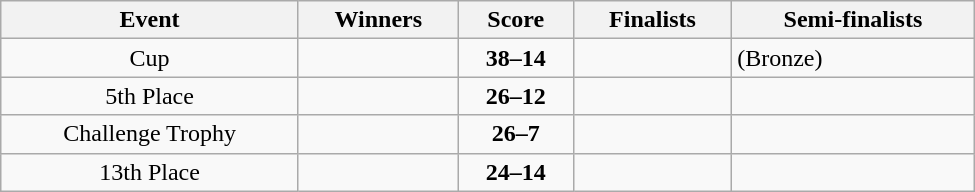<table class="wikitable" width=650 style="text-align: center">
<tr>
<th>Event</th>
<th>Winners</th>
<th>Score</th>
<th>Finalists</th>
<th>Semi-finalists</th>
</tr>
<tr>
<td>Cup</td>
<td align=left><strong></strong></td>
<td><strong>38–14</strong></td>
<td align=left></td>
<td align=left> (Bronze)<br></td>
</tr>
<tr>
<td>5th Place</td>
<td align=left><strong></strong></td>
<td><strong>26–12</strong></td>
<td align=left></td>
<td align=left><br></td>
</tr>
<tr>
<td>Challenge Trophy</td>
<td align=left><strong></strong></td>
<td><strong>26–7</strong></td>
<td align=left></td>
<td align=left><br></td>
</tr>
<tr>
<td>13th Place</td>
<td align=left><strong></strong></td>
<td><strong>24–14</strong></td>
<td align=left></td>
<td align=left><br></td>
</tr>
</table>
